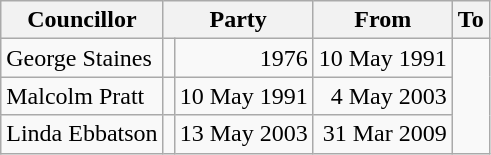<table class=wikitable>
<tr>
<th>Councillor</th>
<th colspan=2>Party</th>
<th>From</th>
<th>To</th>
</tr>
<tr>
<td>George Staines</td>
<td></td>
<td align=right>1976</td>
<td align=right>10 May 1991</td>
</tr>
<tr>
<td>Malcolm Pratt</td>
<td></td>
<td align=right>10 May 1991</td>
<td align=right>4 May 2003</td>
</tr>
<tr>
<td>Linda Ebbatson</td>
<td></td>
<td align=right>13 May 2003</td>
<td align=right>31 Mar 2009</td>
</tr>
</table>
